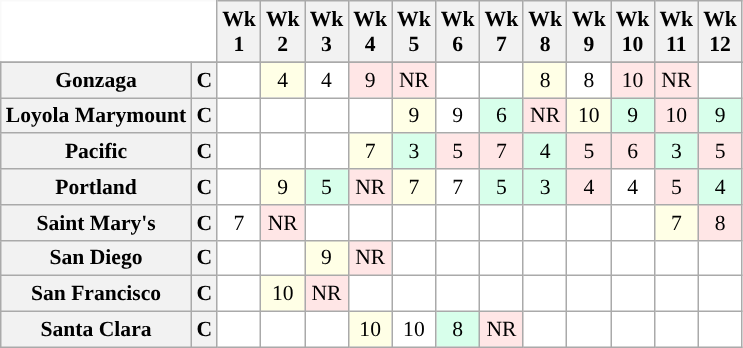<table class="wikitable" style="white-space:nowrap;font-size:90%;">
<tr>
<th colspan=2 style="background:white; border-top-style:hidden; border-left-style:hidden;"> </th>
<th>Wk<br>1</th>
<th>Wk<br>2</th>
<th>Wk<br>3</th>
<th>Wk<br>4</th>
<th>Wk<br>5</th>
<th>Wk<br>6</th>
<th>Wk<br>7</th>
<th>Wk<br>8</th>
<th>Wk<br>9</th>
<th>Wk<br>10</th>
<th>Wk<br>11</th>
<th>Wk<br>12</th>
</tr>
<tr style="text-align:center;">
</tr>
<tr style="text-align:center;">
<th style="background:#">Gonzaga</th>
<th>C</th>
<td style="background:#FFF;"></td>
<td style="background:#FFFFE6;"> 4</td>
<td style="background:#FFF;"> 4</td>
<td style="background:#FFE6E6;"> 9</td>
<td style="background:#FFE6E6;"> NR</td>
<td style="background:#FFF;"></td>
<td style="background:#FFF;"></td>
<td style="background:#FFFFE6;"> 8</td>
<td style="background:#FFF;"> 8</td>
<td style="background:#FFE6E6;"> 10</td>
<td style="background:#FFE6E6;"> NR</td>
<td style="background:#FFF;"></td>
</tr>
<tr style="text-align:center;">
<th style="background:#">Loyola Marymount</th>
<th>C</th>
<td style="background:#FFF;"></td>
<td style="background:#FFF;"></td>
<td style="background:#FFF;"></td>
<td style="background:#FFF;"></td>
<td style="background:#FFFFE6;"> 9</td>
<td style="background:#FFF;"> 9</td>
<td style="background:#D8FFEB;"> 6</td>
<td style="background:#FFE6E6;"> NR</td>
<td style="background:#FFFFE6;"> 10</td>
<td style="background:#D8FFEB;"> 9</td>
<td style="background:#FFE6E6;"> 10</td>
<td style="background:#D8FFEB;"> 9</td>
</tr>
<tr style="text-align:center;">
<th style="background:#">Pacific</th>
<th>C</th>
<td style="background:#FFF;"></td>
<td style="background:#FFF;"></td>
<td style="background:#FFF;"></td>
<td style="background:#FFFFE6;"> 7</td>
<td style="background:#D8FFEB;"> 3</td>
<td style="background:#FFE6E6;"> 5</td>
<td style="background:#FFE6E6;"> 7</td>
<td style="background:#D8FFEB;"> 4</td>
<td style="background:#FFE6E6;"> 5</td>
<td style="background:#FFE6E6;"> 6</td>
<td style="background:#D8FFEB;"> 3</td>
<td style="background:#FFE6E6;"> 5</td>
</tr>
<tr style="text-align:center;">
<th style="background:#">Portland</th>
<th>C</th>
<td style="background:#FFF;"></td>
<td style="background:#FFFFE6;"> 9</td>
<td style="background:#D8FFEB;"> 5</td>
<td style="background:#FFE6E6;"> NR</td>
<td style="background:#FFFFE6;"> 7</td>
<td style="background:#FFF;"> 7</td>
<td style="background:#D8FFEB;"> 5</td>
<td style="background:#D8FFEB;"> 3</td>
<td style="background:#FFE6E6;"> 4</td>
<td style="background:#FFF;"> 4</td>
<td style="background:#FFE6E6;"> 5</td>
<td style="background:#D8FFEB;"> 4</td>
</tr>
<tr style="text-align:center;">
<th style="background:#">Saint Mary's</th>
<th>C</th>
<td style="background:#FFF;"> 7</td>
<td style="background:#FFE6E6;"> NR</td>
<td style="background:#FFF;"></td>
<td style="background:#FFF;"></td>
<td style="background:#FFF;"></td>
<td style="background:#FFF;"></td>
<td style="background:#FFF;"></td>
<td style="background:#FFF;"></td>
<td style="background:#FFF;"></td>
<td style="background:#FFF;"></td>
<td style="background:#FFFFE6;"> 7</td>
<td style="background:#FFE6E6;"> 8</td>
</tr>
<tr style="text-align:center;">
<th style="background:#">San Diego</th>
<th>C</th>
<td style="background:#FFF;"></td>
<td style="background:#FFF;"></td>
<td style="background:#FFFFE6;"> 9</td>
<td style="background:#FFE6E6;"> NR</td>
<td style="background:#FFF;"></td>
<td style="background:#FFF;"></td>
<td style="background:#FFF;"></td>
<td style="background:#FFF;"></td>
<td style="background:#FFF;"></td>
<td style="background:#FFF;"></td>
<td style="background:#FFF;"></td>
<td style="background:#FFF;"></td>
</tr>
<tr style="text-align:center;">
<th style="background:#">San Francisco</th>
<th>C</th>
<td style="background:#FFF;"></td>
<td style="background:#FFFFE6;"> 10</td>
<td style="background:#FFE6E6;"> NR</td>
<td style="background:#FFF;"></td>
<td style="background:#FFF;"></td>
<td style="background:#FFF;"></td>
<td style="background:#FFF;"></td>
<td style="background:#FFF;"></td>
<td style="background:#FFF;"></td>
<td style="background:#FFF;"></td>
<td style="background:#FFF;"></td>
<td style="background:#FFF;"></td>
</tr>
<tr style="text-align:center;">
<th style="background:#">Santa Clara</th>
<th>C</th>
<td style="background:#FFF;"></td>
<td style="background:#FFF;"></td>
<td style="background:#FFF;"></td>
<td style="background:#FFFFE6;"> 10</td>
<td style="background:#FFF;"> 10</td>
<td style="background:#D8FFEB;"> 8</td>
<td style="background:#FFE6E6;"> NR</td>
<td style="background:#FFF;"></td>
<td style="background:#FFF;"></td>
<td style="background:#FFF;"></td>
<td style="background:#FFF;"></td>
<td style="background:#FFF;"></td>
</tr>
</table>
